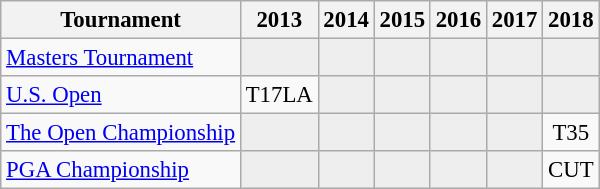<table class="wikitable" style="font-size:95%;text-align:center;">
<tr>
<th>Tournament</th>
<th>2013</th>
<th>2014</th>
<th>2015</th>
<th>2016</th>
<th>2017</th>
<th>2018</th>
</tr>
<tr>
<td align=left><a href='#'>Masters Tournament</a></td>
<td style="background:#eeeeee;"></td>
<td style="background:#eeeeee;"></td>
<td style="background:#eeeeee;"></td>
<td style="background:#eeeeee;"></td>
<td style="background:#eeeeee;"></td>
<td style="background:#eeeeee;"></td>
</tr>
<tr>
<td align=left><a href='#'>U.S. Open</a></td>
<td>T17<span>LA</span></td>
<td style="background:#eeeeee;"></td>
<td style="background:#eeeeee;"></td>
<td style="background:#eeeeee;"></td>
<td style="background:#eeeeee;"></td>
<td style="background:#eeeeee;"></td>
</tr>
<tr>
<td align=left><a href='#'>The Open Championship</a></td>
<td style="background:#eeeeee;"></td>
<td style="background:#eeeeee;"></td>
<td style="background:#eeeeee;"></td>
<td style="background:#eeeeee;"></td>
<td style="background:#eeeeee;"></td>
<td>T35</td>
</tr>
<tr>
<td align=left><a href='#'>PGA Championship</a></td>
<td style="background:#eeeeee;"></td>
<td style="background:#eeeeee;"></td>
<td style="background:#eeeeee;"></td>
<td style="background:#eeeeee;"></td>
<td style="background:#eeeeee;"></td>
<td>CUT</td>
</tr>
</table>
